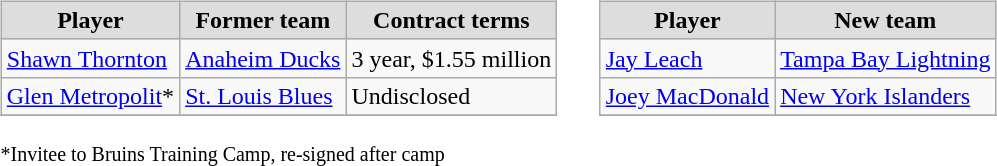<table cellspacing="10">
<tr>
<td valign="top"><br><table class="wikitable">
<tr align="center"  bgcolor="#dddddd">
<td><strong>Player</strong></td>
<td><strong>Former team</strong></td>
<td><strong>Contract terms</strong></td>
</tr>
<tr>
<td><a href='#'>Shawn Thornton</a></td>
<td><a href='#'>Anaheim Ducks</a></td>
<td>3 year, $1.55 million</td>
</tr>
<tr>
<td><a href='#'>Glen Metropolit</a>*</td>
<td><a href='#'>St. Louis Blues</a></td>
<td>Undisclosed</td>
</tr>
<tr>
</tr>
</table>
<small>*Invitee to Bruins Training Camp, re-signed after camp</small></td>
<td valign="top"><br><table class="wikitable">
<tr align="center"  bgcolor="#dddddd">
<td><strong>Player</strong></td>
<td><strong>New team</strong></td>
</tr>
<tr>
<td><a href='#'>Jay Leach</a></td>
<td><a href='#'>Tampa Bay Lightning</a></td>
</tr>
<tr>
<td><a href='#'>Joey MacDonald</a></td>
<td><a href='#'>New York Islanders</a></td>
</tr>
<tr>
</tr>
</table>
</td>
</tr>
</table>
